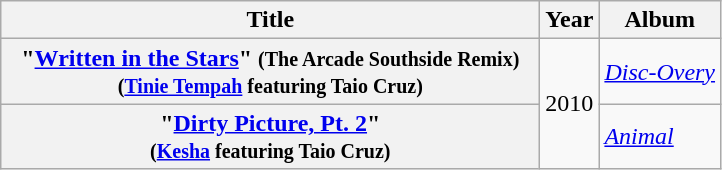<table class="wikitable plainrowheaders">
<tr>
<th scope="col" style="width:22em;">Title</th>
<th scope="col" style="width:1em;">Year</th>
<th scope="col">Album</th>
</tr>
<tr>
<th scope="row">"<a href='#'>Written in the Stars</a>" <small>(The Arcade Southside Remix)</small><br><small>(<a href='#'>Tinie Tempah</a> featuring Taio Cruz)</small></th>
<td rowspan="2">2010</td>
<td><em><a href='#'>Disc-Overy</a></em></td>
</tr>
<tr>
<th scope="row">"<a href='#'>Dirty Picture, Pt. 2</a>"<br><small>(<a href='#'>Kesha</a> featuring Taio Cruz)</small></th>
<td><em><a href='#'>Animal</a></em></td>
</tr>
</table>
